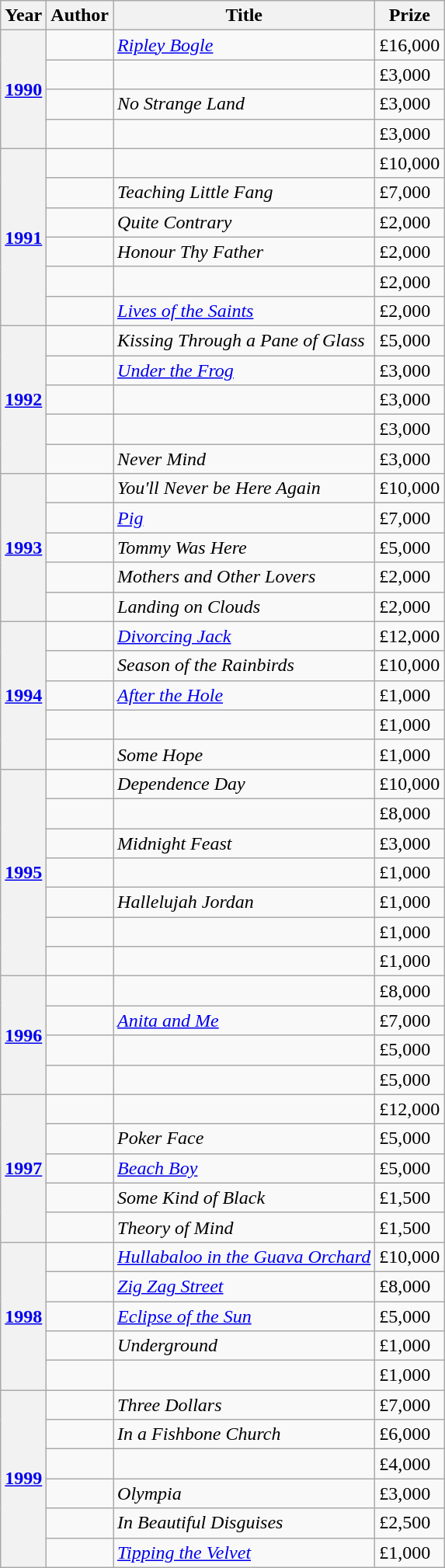<table class="wikitable sortable mw-collapsible">
<tr>
<th>Year</th>
<th>Author</th>
<th>Title</th>
<th>Prize</th>
</tr>
<tr>
<th rowspan="4"><a href='#'>1990</a></th>
<td></td>
<td><em><a href='#'>Ripley Bogle</a></em></td>
<td>£16,000</td>
</tr>
<tr>
<td></td>
<td><em></em></td>
<td>£3,000</td>
</tr>
<tr>
<td></td>
<td><em>No Strange Land</em></td>
<td>£3,000</td>
</tr>
<tr>
<td></td>
<td><em></em></td>
<td>£3,000</td>
</tr>
<tr>
<th rowspan="6"><a href='#'>1991</a></th>
<td></td>
<td><em></em></td>
<td>£10,000</td>
</tr>
<tr>
<td></td>
<td><em>Teaching Little Fang</em></td>
<td>£7,000</td>
</tr>
<tr>
<td></td>
<td><em>Quite Contrary</em></td>
<td>£2,000</td>
</tr>
<tr>
<td></td>
<td><em>Honour Thy Father</em></td>
<td>£2,000</td>
</tr>
<tr>
<td></td>
<td><em></em></td>
<td>£2,000</td>
</tr>
<tr>
<td></td>
<td><em><a href='#'>Lives of the Saints</a></em></td>
<td>£2,000</td>
</tr>
<tr>
<th rowspan="5"><a href='#'>1992</a></th>
<td></td>
<td><em>Kissing Through a Pane of Glass</em></td>
<td>£5,000</td>
</tr>
<tr>
<td></td>
<td><em><a href='#'>Under the Frog</a></em></td>
<td>£3,000</td>
</tr>
<tr>
<td></td>
<td><em></em></td>
<td>£3,000</td>
</tr>
<tr>
<td></td>
<td><em></em></td>
<td>£3,000</td>
</tr>
<tr>
<td></td>
<td><em>Never Mind</em></td>
<td>£3,000</td>
</tr>
<tr>
<th rowspan="5"><a href='#'>1993</a></th>
<td></td>
<td><em>You'll Never be Here Again</em></td>
<td>£10,000</td>
</tr>
<tr>
<td></td>
<td><em><a href='#'>Pig</a></em></td>
<td>£7,000</td>
</tr>
<tr>
<td></td>
<td><em>Tommy Was Here</em></td>
<td>£5,000</td>
</tr>
<tr>
<td></td>
<td><em>Mothers and Other Lovers</em></td>
<td>£2,000</td>
</tr>
<tr>
<td></td>
<td><em>Landing on Clouds</em></td>
<td>£2,000</td>
</tr>
<tr>
<th rowspan="5"><a href='#'>1994</a></th>
<td></td>
<td><em><a href='#'>Divorcing Jack</a></em></td>
<td>£12,000</td>
</tr>
<tr>
<td></td>
<td><em>Season of the Rainbirds</em></td>
<td>£10,000</td>
</tr>
<tr>
<td></td>
<td><em><a href='#'>After the Hole</a></em></td>
<td>£1,000</td>
</tr>
<tr>
<td></td>
<td><em></em></td>
<td>£1,000</td>
</tr>
<tr>
<td></td>
<td><em>Some Hope</em></td>
<td>£1,000</td>
</tr>
<tr>
<th rowspan="7"><a href='#'>1995</a></th>
<td></td>
<td><em>Dependence Day</em></td>
<td>£10,000</td>
</tr>
<tr>
<td></td>
<td><em></em></td>
<td>£8,000</td>
</tr>
<tr>
<td></td>
<td><em>Midnight Feast</em></td>
<td>£3,000</td>
</tr>
<tr>
<td></td>
<td><em></em></td>
<td>£1,000</td>
</tr>
<tr>
<td></td>
<td><em>Hallelujah Jordan</em></td>
<td>£1,000</td>
</tr>
<tr>
<td></td>
<td><em></em></td>
<td>£1,000</td>
</tr>
<tr>
<td></td>
<td><em></em></td>
<td>£1,000</td>
</tr>
<tr>
<th rowspan="4"><a href='#'>1996</a></th>
<td></td>
<td><em></em></td>
<td>£8,000</td>
</tr>
<tr>
<td></td>
<td><em><a href='#'>Anita and Me</a></em></td>
<td>£7,000</td>
</tr>
<tr>
<td></td>
<td><em></em></td>
<td>£5,000</td>
</tr>
<tr>
<td></td>
<td><em></em></td>
<td>£5,000</td>
</tr>
<tr>
<th rowspan="5"><a href='#'>1997</a></th>
<td></td>
<td><em></em></td>
<td>£12,000</td>
</tr>
<tr>
<td></td>
<td><em>Poker Face</em></td>
<td>£5,000</td>
</tr>
<tr>
<td></td>
<td><em><a href='#'>Beach Boy</a></em></td>
<td>£5,000</td>
</tr>
<tr>
<td></td>
<td><em>Some Kind of Black</em></td>
<td>£1,500</td>
</tr>
<tr>
<td></td>
<td><em>Theory of Mind</em></td>
<td>£1,500</td>
</tr>
<tr>
<th rowspan="5"><a href='#'>1998</a></th>
<td></td>
<td><em><a href='#'>Hullabaloo in the Guava Orchard</a></em></td>
<td>£10,000</td>
</tr>
<tr>
<td></td>
<td><em><a href='#'>Zig Zag Street</a></em></td>
<td>£8,000</td>
</tr>
<tr>
<td></td>
<td><em><a href='#'>Eclipse of the Sun</a></em></td>
<td>£5,000</td>
</tr>
<tr>
<td></td>
<td><em>Underground</em></td>
<td>£1,000</td>
</tr>
<tr>
<td></td>
<td><em></em></td>
<td>£1,000</td>
</tr>
<tr>
<th rowspan="6"><a href='#'>1999</a></th>
<td></td>
<td><em>Three Dollars</em></td>
<td>£7,000</td>
</tr>
<tr>
<td></td>
<td><em>In a Fishbone Church</em></td>
<td>£6,000</td>
</tr>
<tr>
<td></td>
<td><em></em></td>
<td>£4,000</td>
</tr>
<tr>
<td></td>
<td><em>Olympia</em></td>
<td>£3,000</td>
</tr>
<tr>
<td></td>
<td><em>In Beautiful Disguises</em></td>
<td>£2,500</td>
</tr>
<tr>
<td></td>
<td><em><a href='#'>Tipping the Velvet</a></em></td>
<td>£1,000</td>
</tr>
</table>
